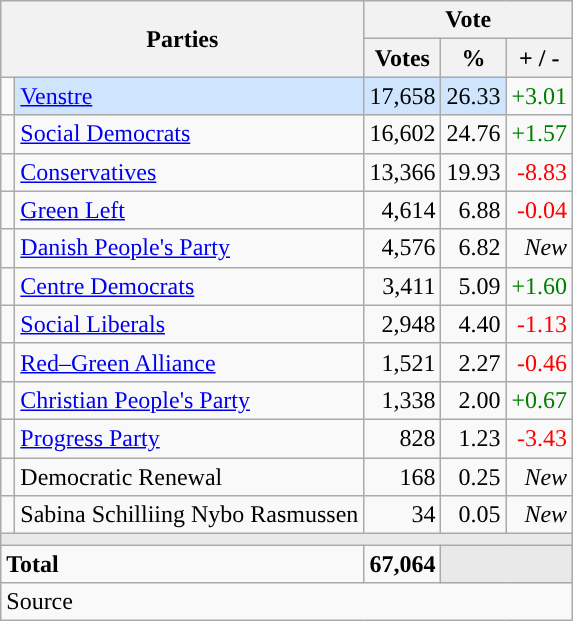<table class="wikitable" style="text-align:right;">
<tr>
<th style="text-align:centre;" rowspan="2" colspan="2" width="225">Parties</th>
<th colspan="3">Vote</th>
</tr>
<tr>
<th width="15">Votes</th>
<th width="15">%</th>
<th width="15">+ / -</th>
</tr>
<tr>
<td width="2" style="color:inherit;background:"></td>
<td bgcolor=#cfe5fe  align="left"><a href='#'>Venstre</a></td>
<td bgcolor=#cfe5fe>17,658</td>
<td bgcolor=#cfe5fe>26.33</td>
<td style=color:green;>+3.01</td>
</tr>
<tr>
<td width="2" style="color:inherit;background:"></td>
<td align="left"><a href='#'>Social Democrats</a></td>
<td>16,602</td>
<td>24.76</td>
<td style=color:green;>+1.57</td>
</tr>
<tr>
<td width="2" style="color:inherit;background:"></td>
<td align="left"><a href='#'>Conservatives</a></td>
<td>13,366</td>
<td>19.93</td>
<td style=color:red;>-8.83</td>
</tr>
<tr>
<td width="2" style="color:inherit;background:"></td>
<td align="left"><a href='#'>Green Left</a></td>
<td>4,614</td>
<td>6.88</td>
<td style=color:red;>-0.04</td>
</tr>
<tr>
<td width="2" style="color:inherit;background:"></td>
<td align="left"><a href='#'>Danish People's Party</a></td>
<td>4,576</td>
<td>6.82</td>
<td><em>New</em></td>
</tr>
<tr>
<td width="2" style="color:inherit;background:"></td>
<td align="left"><a href='#'>Centre Democrats</a></td>
<td>3,411</td>
<td>5.09</td>
<td style=color:green;>+1.60</td>
</tr>
<tr>
<td width="2" style="color:inherit;background:"></td>
<td align="left"><a href='#'>Social Liberals</a></td>
<td>2,948</td>
<td>4.40</td>
<td style=color:red;>-1.13</td>
</tr>
<tr>
<td width="2" style="color:inherit;background:"></td>
<td align="left"><a href='#'>Red–Green Alliance</a></td>
<td>1,521</td>
<td>2.27</td>
<td style=color:red;>-0.46</td>
</tr>
<tr>
<td width="2" style="color:inherit;background:"></td>
<td align="left"><a href='#'>Christian People's Party</a></td>
<td>1,338</td>
<td>2.00</td>
<td style=color:green;>+0.67</td>
</tr>
<tr>
<td width="2" style="color:inherit;background:"></td>
<td align="left"><a href='#'>Progress Party</a></td>
<td>828</td>
<td>1.23</td>
<td style=color:red;>-3.43</td>
</tr>
<tr>
<td width="2" style="color:inherit;background:"></td>
<td align="left">Democratic Renewal</td>
<td>168</td>
<td>0.25</td>
<td><em>New</em></td>
</tr>
<tr>
<td width="2" style="color:inherit;background:"></td>
<td align="left">Sabina Schilliing Nybo Rasmussen</td>
<td>34</td>
<td>0.05</td>
<td><em>New</em></td>
</tr>
<tr>
<td colspan="7" bgcolor="#E9E9E9"></td>
</tr>
<tr>
<td align="left" colspan="2"><strong>Total</strong></td>
<td><strong>67,064</strong></td>
<td bgcolor="#E9E9E9" colspan="2"></td>
</tr>
<tr>
<td align="left" colspan="6">Source</td>
</tr>
</table>
